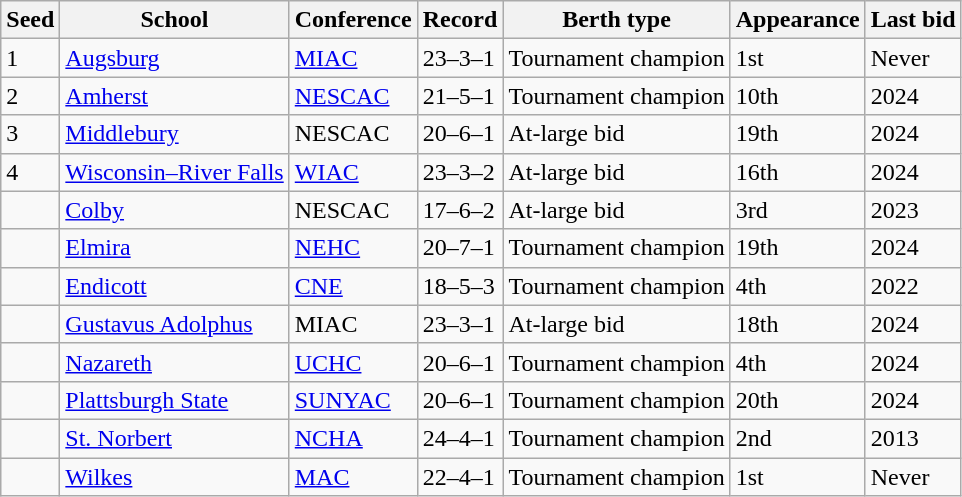<table class="wikitable">
<tr>
<th>Seed</th>
<th>School</th>
<th>Conference</th>
<th>Record</th>
<th>Berth type</th>
<th>Appearance</th>
<th>Last bid</th>
</tr>
<tr>
<td>1</td>
<td><a href='#'>Augsburg</a></td>
<td><a href='#'>MIAC</a></td>
<td>23–3–1</td>
<td>Tournament champion</td>
<td>1st</td>
<td>Never</td>
</tr>
<tr>
<td>2</td>
<td><a href='#'>Amherst</a></td>
<td><a href='#'>NESCAC</a></td>
<td>21–5–1</td>
<td>Tournament champion</td>
<td>10th</td>
<td>2024</td>
</tr>
<tr>
<td>3</td>
<td><a href='#'>Middlebury</a></td>
<td>NESCAC</td>
<td>20–6–1</td>
<td>At-large bid</td>
<td>19th</td>
<td>2024</td>
</tr>
<tr>
<td>4</td>
<td><a href='#'>Wisconsin–River Falls</a></td>
<td><a href='#'>WIAC</a></td>
<td>23–3–2</td>
<td>At-large bid</td>
<td>16th</td>
<td>2024</td>
</tr>
<tr>
<td></td>
<td><a href='#'>Colby</a></td>
<td>NESCAC</td>
<td>17–6–2</td>
<td>At-large bid</td>
<td>3rd</td>
<td>2023</td>
</tr>
<tr>
<td></td>
<td><a href='#'>Elmira</a></td>
<td><a href='#'>NEHC</a></td>
<td>20–7–1</td>
<td>Tournament champion</td>
<td>19th</td>
<td>2024</td>
</tr>
<tr>
<td></td>
<td><a href='#'>Endicott</a></td>
<td><a href='#'>CNE</a></td>
<td>18–5–3</td>
<td>Tournament champion</td>
<td>4th</td>
<td>2022</td>
</tr>
<tr>
<td></td>
<td><a href='#'>Gustavus Adolphus</a></td>
<td>MIAC</td>
<td>23–3–1</td>
<td>At-large bid</td>
<td>18th</td>
<td>2024</td>
</tr>
<tr>
<td></td>
<td><a href='#'>Nazareth</a></td>
<td><a href='#'>UCHC</a></td>
<td>20–6–1</td>
<td>Tournament champion</td>
<td>4th</td>
<td>2024</td>
</tr>
<tr>
<td></td>
<td><a href='#'>Plattsburgh State</a></td>
<td><a href='#'>SUNYAC</a></td>
<td>20–6–1</td>
<td>Tournament champion</td>
<td>20th</td>
<td>2024</td>
</tr>
<tr>
<td></td>
<td><a href='#'>St. Norbert</a></td>
<td><a href='#'>NCHA</a></td>
<td>24–4–1</td>
<td>Tournament champion</td>
<td>2nd</td>
<td>2013</td>
</tr>
<tr>
<td></td>
<td><a href='#'>Wilkes</a></td>
<td><a href='#'>MAC</a></td>
<td>22–4–1</td>
<td>Tournament champion</td>
<td>1st</td>
<td>Never</td>
</tr>
</table>
